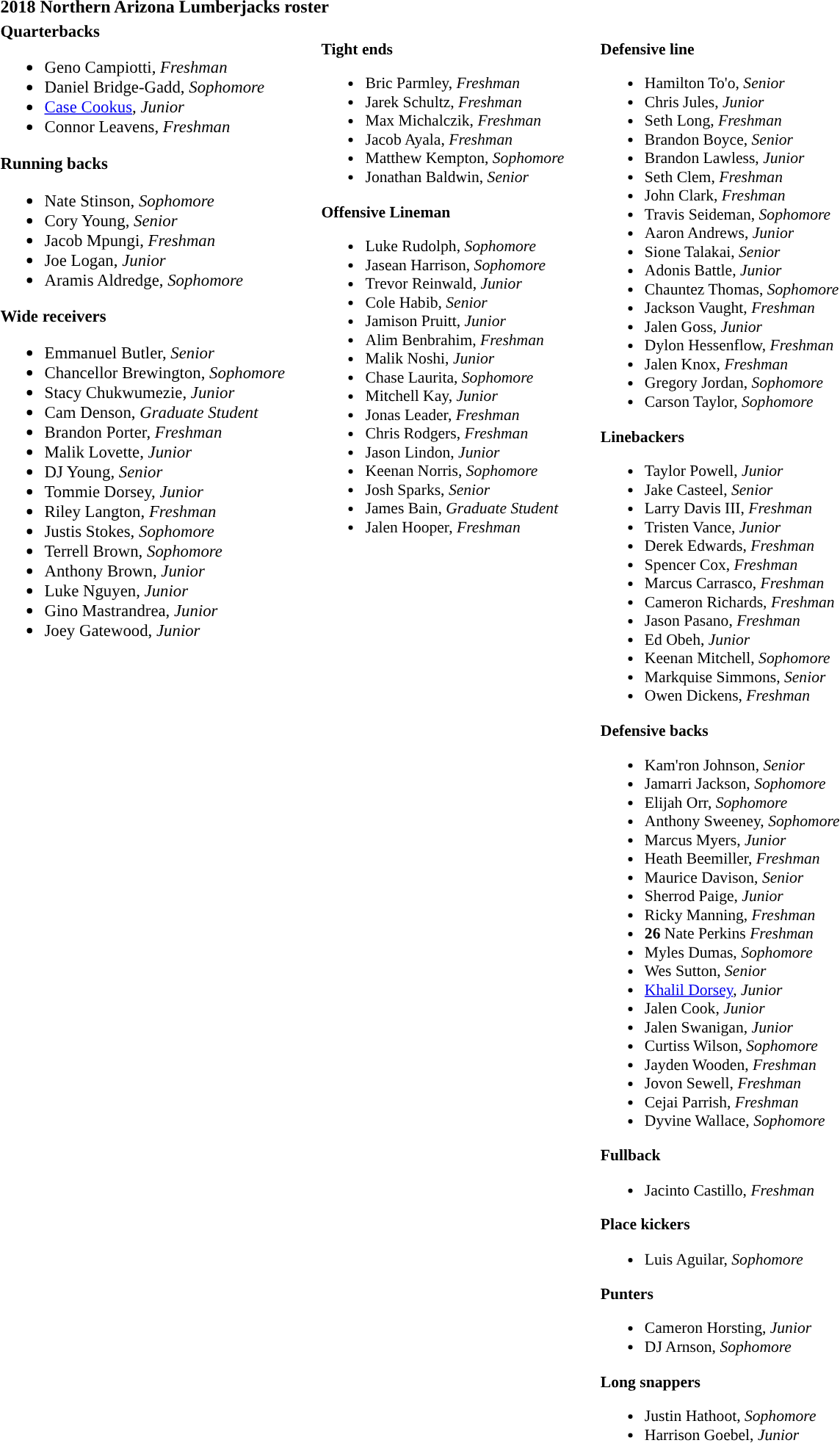<table class="toccolours" style="text-align: left;">
<tr>
<th colspan="7">2018 Northern Arizona Lumberjacks roster</th>
</tr>
<tr>
<td style="font-size: 95%;" valign="top"><strong>Quarterbacks</strong><br><ul><li> Geno Campiotti, <em>Freshman</em></li><li> Daniel Bridge-Gadd, <em>Sophomore</em></li><li> <a href='#'>Case Cookus</a>, <em>Junior</em></li><li> Connor Leavens, <em> Freshman</em></li></ul><strong>Running backs</strong><ul><li> Nate Stinson, <em>Sophomore</em></li><li> Cory Young, <em>Senior</em></li><li> Jacob Mpungi, <em>Freshman</em></li><li> Joe Logan, <em>Junior</em></li><li> Aramis Aldredge, <em>Sophomore</em></li></ul><strong>Wide receivers</strong><ul><li> Emmanuel Butler, <em>Senior</em></li><li> Chancellor Brewington, <em>Sophomore</em></li><li> Stacy Chukwumezie, <em>Junior</em></li><li> Cam Denson, <em>Graduate Student</em></li><li> Brandon Porter, <em> Freshman</em></li><li> Malik Lovette, <em>Junior</em></li><li> DJ Young, <em>Senior</em></li><li> Tommie Dorsey, <em>Junior</em></li><li> Riley Langton, <em>Freshman</em></li><li> Justis Stokes, <em>Sophomore</em></li><li> Terrell Brown, <em>Sophomore</em></li><li> Anthony Brown, <em>Junior</em></li><li> Luke Nguyen, <em>Junior</em></li><li> Gino Mastrandrea, <em>Junior</em></li><li> Joey Gatewood, <em>Junior</em></li></ul></td>
<td width="25"> </td>
<td style="font-size:90%; vertical-align:top;"><br><strong>Tight ends</strong><ul><li> Bric Parmley, <em>Freshman</em></li><li> Jarek Schultz, <em>Freshman</em></li><li> Max Michalczik, <em> Freshman</em></li><li> Jacob Ayala, <em>Freshman</em></li><li> Matthew Kempton, <em>Sophomore</em></li><li> Jonathan Baldwin, <em>Senior</em></li></ul><strong>Offensive Lineman</strong><ul><li> Luke Rudolph, <em>Sophomore</em></li><li> Jasean Harrison, <em>Sophomore</em></li><li> Trevor Reinwald, <em>Junior</em></li><li> Cole Habib, <em>Senior</em></li><li> Jamison Pruitt, <em>Junior</em></li><li> Alim Benbrahim, <em> Freshman</em></li><li> Malik Noshi, <em>Junior</em></li><li> Chase Laurita, <em>Sophomore</em></li><li> Mitchell Kay, <em>Junior</em></li><li> Jonas Leader, <em> Freshman</em></li><li> Chris Rodgers, <em>Freshman</em></li><li> Jason Lindon, <em>Junior</em></li><li> Keenan Norris, <em>Sophomore</em></li><li> Josh Sparks, <em>Senior</em></li><li> James Bain, <em>Graduate Student</em></li><li> Jalen Hooper, <em>Freshman</em></li></ul></td>
<td width="25"> </td>
<td style="font-size:90%; vertical-align:top;"><br><strong>Defensive line</strong><ul><li> Hamilton To'o, <em>Senior</em></li><li> Chris Jules, <em>Junior</em></li><li> Seth Long, <em> Freshman</em></li><li> Brandon Boyce, <em> Senior</em></li><li> Brandon Lawless, <em>Junior</em></li><li> Seth Clem, <em> Freshman</em></li><li> John Clark, <em>Freshman</em></li><li> Travis Seideman, <em>Sophomore</em></li><li> Aaron Andrews, <em>Junior</em></li><li> Sione Talakai, <em>Senior</em></li><li> Adonis Battle, <em>Junior</em></li><li> Chauntez Thomas, <em>Sophomore</em></li><li> Jackson Vaught, <em>Freshman</em></li><li> Jalen Goss, <em>Junior</em></li><li> Dylon Hessenflow, <em>Freshman</em></li><li> Jalen Knox, <em> Freshman</em></li><li> Gregory Jordan, <em>Sophomore</em></li><li> Carson Taylor, <em>Sophomore</em></li></ul><strong>Linebackers</strong><ul><li> Taylor Powell, <em>Junior</em></li><li> Jake Casteel, <em>Senior</em></li><li> Larry Davis III, <em>Freshman</em></li><li> Tristen Vance, <em>Junior</em></li><li> Derek Edwards, <em>Freshman</em></li><li> Spencer Cox, <em> Freshman</em></li><li> Marcus Carrasco, <em> Freshman</em></li><li> Cameron Richards, <em> Freshman</em></li><li> Jason Pasano, <em>Freshman</em></li><li> Ed Obeh, <em>Junior</em></li><li> Keenan Mitchell, <em>Sophomore</em></li><li> Markquise Simmons, <em>Senior</em></li><li> Owen Dickens, <em> Freshman</em></li></ul><strong>Defensive backs</strong><ul><li> Kam'ron Johnson, <em>Senior</em></li><li> Jamarri Jackson, <em>Sophomore</em></li><li> Elijah Orr, <em>Sophomore</em></li><li> Anthony Sweeney, <em>Sophomore</em></li><li> Marcus Myers, <em>Junior</em></li><li> Heath Beemiller, <em>Freshman</em></li><li> Maurice Davison, <em>Senior</em></li><li> Sherrod Paige, <em>Junior</em></li><li> Ricky Manning, <em>Freshman</em></li><li><span><strong>26</strong></span> Nate Perkins <em> Freshman</em></li><li> Myles Dumas, <em>Sophomore</em></li><li> Wes Sutton, <em>Senior</em></li><li> <a href='#'>Khalil Dorsey</a>, <em>Junior</em></li><li> Jalen Cook, <em>Junior</em></li><li> Jalen Swanigan, <em>Junior</em></li><li> Curtiss Wilson, <em>Sophomore</em></li><li> Jayden Wooden, <em> Freshman</em></li><li> Jovon Sewell, <em>Freshman</em></li><li> Cejai Parrish, <em>Freshman</em></li><li> Dyvine Wallace, <em> Sophomore</em></li></ul><strong>Fullback</strong><ul><li> Jacinto Castillo, <em> Freshman</em></li></ul><strong>Place kickers</strong><ul><li> Luis Aguilar, <em>Sophomore</em></li></ul><strong>Punters</strong><ul><li> Cameron Horsting, <em>Junior</em></li><li> DJ Arnson, <em>Sophomore</em></li></ul><strong>Long snappers</strong><ul><li> Justin Hathoot, <em>Sophomore</em></li><li> Harrison Goebel, <em>Junior</em></li></ul><span></span><br></td>
</tr>
</table>
